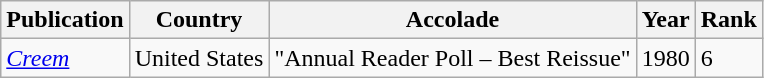<table class="wikitable sortable">
<tr>
<th>Publication</th>
<th>Country</th>
<th>Accolade</th>
<th>Year</th>
<th style="text-align:center;">Rank</th>
</tr>
<tr>
<td><em><a href='#'>Creem</a></em></td>
<td>United States</td>
<td>"Annual Reader Poll – Best Reissue"</td>
<td>1980</td>
<td>6</td>
</tr>
</table>
